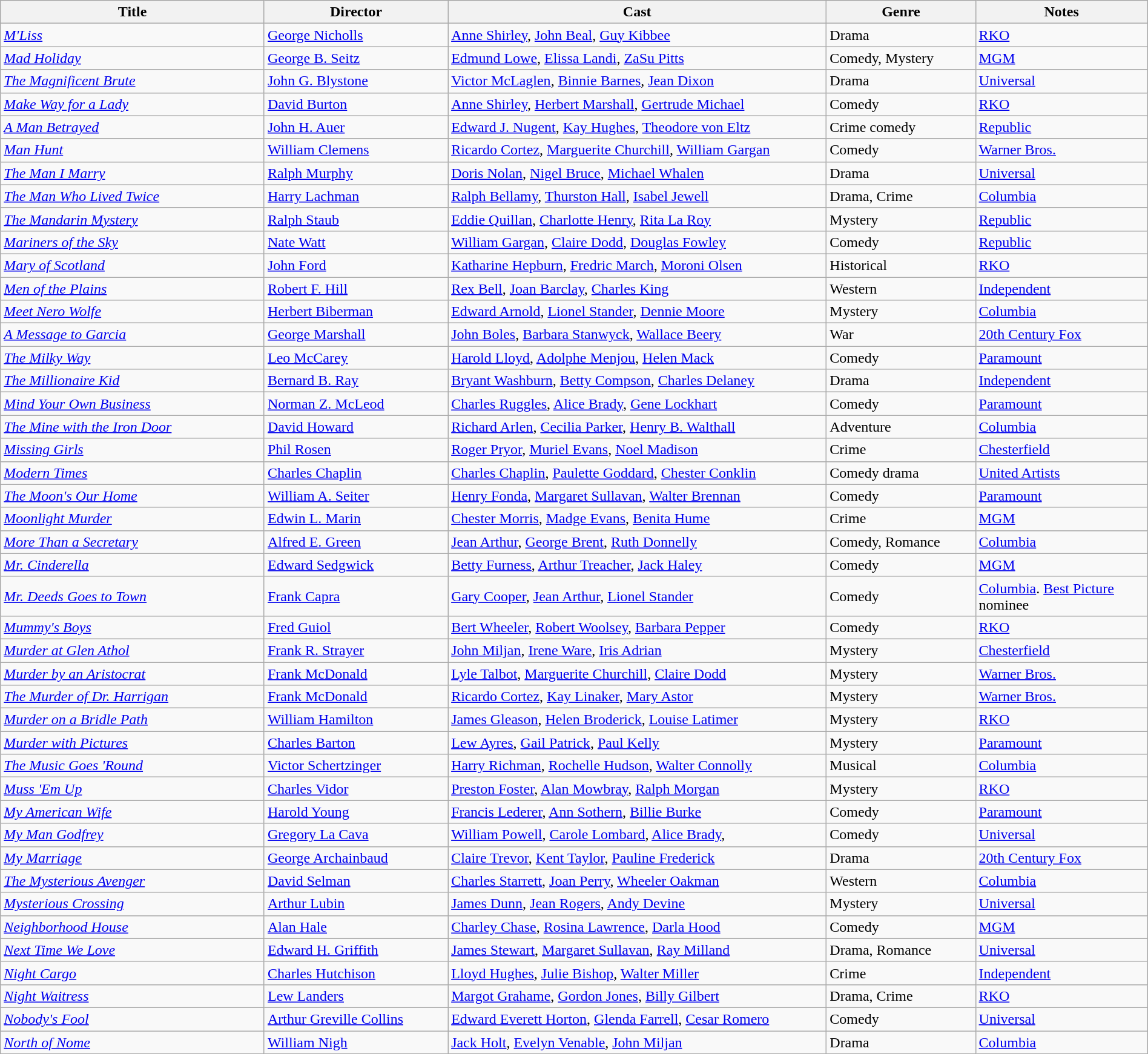<table class="wikitable" style="width:100%;">
<tr>
<th style="width:23%;">Title</th>
<th style="width:16%;">Director</th>
<th style="width:33%;">Cast</th>
<th style="width:13%;">Genre</th>
<th style="width:15%;">Notes</th>
</tr>
<tr>
<td><em><a href='#'>M'Liss</a></em></td>
<td><a href='#'>George Nicholls</a></td>
<td><a href='#'>Anne Shirley</a>, <a href='#'>John Beal</a>, <a href='#'>Guy Kibbee</a></td>
<td>Drama</td>
<td><a href='#'>RKO</a></td>
</tr>
<tr>
<td><em><a href='#'>Mad Holiday</a></em></td>
<td><a href='#'>George B. Seitz</a></td>
<td><a href='#'>Edmund Lowe</a>, <a href='#'>Elissa Landi</a>, <a href='#'>ZaSu Pitts</a></td>
<td>Comedy, Mystery</td>
<td><a href='#'>MGM</a></td>
</tr>
<tr>
<td><em><a href='#'>The Magnificent Brute</a></em></td>
<td><a href='#'>John G. Blystone</a></td>
<td><a href='#'>Victor McLaglen</a>, <a href='#'>Binnie Barnes</a>, <a href='#'>Jean Dixon</a></td>
<td>Drama</td>
<td><a href='#'>Universal</a></td>
</tr>
<tr>
<td><em><a href='#'>Make Way for a Lady</a></em></td>
<td><a href='#'>David Burton</a></td>
<td><a href='#'>Anne Shirley</a>, <a href='#'>Herbert Marshall</a>, <a href='#'>Gertrude Michael</a></td>
<td>Comedy</td>
<td><a href='#'>RKO</a></td>
</tr>
<tr>
<td><em><a href='#'>A Man Betrayed</a></em></td>
<td><a href='#'>John H. Auer</a></td>
<td><a href='#'>Edward J. Nugent</a>, <a href='#'>Kay Hughes</a>, <a href='#'>Theodore von Eltz</a></td>
<td>Crime comedy</td>
<td><a href='#'>Republic</a></td>
</tr>
<tr>
<td><em><a href='#'>Man Hunt</a></em></td>
<td><a href='#'>William Clemens</a></td>
<td><a href='#'>Ricardo Cortez</a>, <a href='#'>Marguerite Churchill</a>, <a href='#'>William Gargan</a></td>
<td>Comedy</td>
<td><a href='#'>Warner Bros.</a></td>
</tr>
<tr>
<td><em><a href='#'>The Man I Marry</a></em></td>
<td><a href='#'>Ralph Murphy</a></td>
<td><a href='#'>Doris Nolan</a>, <a href='#'>Nigel Bruce</a>, <a href='#'>Michael Whalen</a></td>
<td>Drama</td>
<td><a href='#'>Universal</a></td>
</tr>
<tr>
<td><em><a href='#'>The Man Who Lived Twice</a></em></td>
<td><a href='#'>Harry Lachman</a></td>
<td><a href='#'>Ralph Bellamy</a>, <a href='#'>Thurston Hall</a>, <a href='#'>Isabel Jewell</a></td>
<td>Drama, Crime</td>
<td><a href='#'>Columbia</a></td>
</tr>
<tr>
<td><em><a href='#'>The Mandarin Mystery</a></em></td>
<td><a href='#'>Ralph Staub</a></td>
<td><a href='#'>Eddie Quillan</a>, <a href='#'>Charlotte Henry</a>, <a href='#'>Rita La Roy</a></td>
<td>Mystery</td>
<td><a href='#'>Republic</a></td>
</tr>
<tr>
<td><em><a href='#'>Mariners of the Sky</a></em></td>
<td><a href='#'>Nate Watt</a></td>
<td><a href='#'>William Gargan</a>, <a href='#'>Claire Dodd</a>, <a href='#'>Douglas Fowley</a></td>
<td>Comedy</td>
<td><a href='#'>Republic</a></td>
</tr>
<tr>
<td><em><a href='#'>Mary of Scotland</a></em></td>
<td><a href='#'>John Ford</a></td>
<td><a href='#'>Katharine Hepburn</a>, <a href='#'>Fredric March</a>, <a href='#'>Moroni Olsen</a></td>
<td>Historical</td>
<td><a href='#'>RKO</a></td>
</tr>
<tr>
<td><em><a href='#'>Men of the Plains</a></em></td>
<td><a href='#'>Robert F. Hill</a></td>
<td><a href='#'>Rex Bell</a>, <a href='#'>Joan Barclay</a>, <a href='#'>Charles King</a></td>
<td>Western</td>
<td><a href='#'>Independent</a></td>
</tr>
<tr>
<td><em><a href='#'>Meet Nero Wolfe</a></em></td>
<td><a href='#'>Herbert Biberman</a></td>
<td><a href='#'>Edward Arnold</a>, <a href='#'>Lionel Stander</a>, <a href='#'>Dennie Moore</a></td>
<td>Mystery</td>
<td><a href='#'>Columbia</a></td>
</tr>
<tr>
<td><em><a href='#'>A Message to Garcia</a></em></td>
<td><a href='#'>George Marshall</a></td>
<td><a href='#'>John Boles</a>, <a href='#'>Barbara Stanwyck</a>, <a href='#'>Wallace Beery</a></td>
<td>War</td>
<td><a href='#'>20th Century Fox</a></td>
</tr>
<tr>
<td><em><a href='#'>The Milky Way</a></em></td>
<td><a href='#'>Leo McCarey</a></td>
<td><a href='#'>Harold Lloyd</a>, <a href='#'>Adolphe Menjou</a>, <a href='#'>Helen Mack</a></td>
<td>Comedy</td>
<td><a href='#'>Paramount</a></td>
</tr>
<tr>
<td><em><a href='#'>The Millionaire Kid</a></em></td>
<td><a href='#'>Bernard B. Ray</a></td>
<td><a href='#'>Bryant Washburn</a>, <a href='#'>Betty Compson</a>, <a href='#'>Charles Delaney</a></td>
<td>Drama</td>
<td><a href='#'>Independent</a></td>
</tr>
<tr>
<td><em><a href='#'>Mind Your Own Business</a></em></td>
<td><a href='#'>Norman Z. McLeod</a></td>
<td><a href='#'>Charles Ruggles</a>, <a href='#'>Alice Brady</a>, <a href='#'>Gene Lockhart</a></td>
<td>Comedy</td>
<td><a href='#'>Paramount</a></td>
</tr>
<tr>
<td><em><a href='#'>The Mine with the Iron Door</a></em></td>
<td><a href='#'>David Howard</a></td>
<td><a href='#'>Richard Arlen</a>, <a href='#'>Cecilia Parker</a>, <a href='#'>Henry B. Walthall</a></td>
<td>Adventure</td>
<td><a href='#'>Columbia</a></td>
</tr>
<tr>
<td><em><a href='#'>Missing Girls</a></em></td>
<td><a href='#'>Phil Rosen</a></td>
<td><a href='#'>Roger Pryor</a>, <a href='#'>Muriel Evans</a>, <a href='#'>Noel Madison</a></td>
<td>Crime</td>
<td><a href='#'>Chesterfield</a></td>
</tr>
<tr>
<td><em><a href='#'>Modern Times</a></em></td>
<td><a href='#'>Charles Chaplin</a></td>
<td><a href='#'>Charles Chaplin</a>, <a href='#'>Paulette Goddard</a>, <a href='#'>Chester Conklin</a></td>
<td>Comedy drama</td>
<td><a href='#'>United Artists</a></td>
</tr>
<tr>
<td><em><a href='#'>The Moon's Our Home</a></em></td>
<td><a href='#'>William A. Seiter</a></td>
<td><a href='#'>Henry Fonda</a>, <a href='#'>Margaret Sullavan</a>, <a href='#'>Walter Brennan</a></td>
<td>Comedy</td>
<td><a href='#'>Paramount</a></td>
</tr>
<tr>
<td><em><a href='#'>Moonlight Murder</a></em></td>
<td><a href='#'>Edwin L. Marin</a></td>
<td><a href='#'>Chester Morris</a>, <a href='#'>Madge Evans</a>, <a href='#'>Benita Hume</a></td>
<td>Crime</td>
<td><a href='#'>MGM</a></td>
</tr>
<tr>
<td><em><a href='#'>More Than a Secretary</a></em></td>
<td><a href='#'>Alfred E. Green</a></td>
<td><a href='#'>Jean Arthur</a>, <a href='#'>George Brent</a>, <a href='#'>Ruth Donnelly</a></td>
<td>Comedy, Romance</td>
<td><a href='#'>Columbia</a></td>
</tr>
<tr>
<td><em><a href='#'>Mr. Cinderella</a></em></td>
<td><a href='#'>Edward Sedgwick</a></td>
<td><a href='#'>Betty Furness</a>, <a href='#'>Arthur Treacher</a>, <a href='#'>Jack Haley</a></td>
<td>Comedy</td>
<td><a href='#'>MGM</a></td>
</tr>
<tr>
<td><em><a href='#'>Mr. Deeds Goes to Town</a></em></td>
<td><a href='#'>Frank Capra</a></td>
<td><a href='#'>Gary Cooper</a>, <a href='#'>Jean Arthur</a>, <a href='#'>Lionel Stander</a></td>
<td>Comedy</td>
<td><a href='#'>Columbia</a>. <a href='#'>Best Picture</a> nominee</td>
</tr>
<tr>
<td><em><a href='#'>Mummy's Boys</a></em></td>
<td><a href='#'>Fred Guiol</a></td>
<td><a href='#'>Bert Wheeler</a>, <a href='#'>Robert Woolsey</a>, <a href='#'>Barbara Pepper</a></td>
<td>Comedy</td>
<td><a href='#'>RKO</a></td>
</tr>
<tr>
<td><em><a href='#'>Murder at Glen Athol</a></em></td>
<td><a href='#'>Frank R. Strayer</a></td>
<td><a href='#'>John Miljan</a>, <a href='#'>Irene Ware</a>, <a href='#'>Iris Adrian</a></td>
<td>Mystery</td>
<td><a href='#'>Chesterfield</a></td>
</tr>
<tr>
<td><em><a href='#'>Murder by an Aristocrat</a></em></td>
<td><a href='#'>Frank McDonald</a></td>
<td><a href='#'>Lyle Talbot</a>, <a href='#'>Marguerite Churchill</a>, <a href='#'>Claire Dodd</a></td>
<td>Mystery</td>
<td><a href='#'>Warner Bros.</a></td>
</tr>
<tr>
<td><em><a href='#'>The Murder of Dr. Harrigan</a></em></td>
<td><a href='#'>Frank McDonald</a></td>
<td><a href='#'>Ricardo Cortez</a>, <a href='#'>Kay Linaker</a>, <a href='#'>Mary Astor</a></td>
<td>Mystery</td>
<td><a href='#'>Warner Bros.</a></td>
</tr>
<tr>
<td><em><a href='#'>Murder on a Bridle Path</a></em></td>
<td><a href='#'>William Hamilton</a></td>
<td><a href='#'>James Gleason</a>, <a href='#'>Helen Broderick</a>, <a href='#'>Louise Latimer</a></td>
<td>Mystery</td>
<td><a href='#'>RKO</a></td>
</tr>
<tr>
<td><em><a href='#'>Murder with Pictures</a></em></td>
<td><a href='#'>Charles Barton</a></td>
<td><a href='#'>Lew Ayres</a>, <a href='#'>Gail Patrick</a>, <a href='#'>Paul Kelly</a></td>
<td>Mystery</td>
<td><a href='#'>Paramount</a></td>
</tr>
<tr>
<td><em><a href='#'>The Music Goes 'Round</a></em></td>
<td><a href='#'>Victor Schertzinger</a></td>
<td><a href='#'>Harry Richman</a>, <a href='#'>Rochelle Hudson</a>, <a href='#'>Walter Connolly</a></td>
<td>Musical</td>
<td><a href='#'>Columbia</a></td>
</tr>
<tr>
<td><em><a href='#'>Muss 'Em Up</a></em></td>
<td><a href='#'>Charles Vidor</a></td>
<td><a href='#'>Preston Foster</a>, <a href='#'>Alan Mowbray</a>, <a href='#'>Ralph Morgan</a></td>
<td>Mystery</td>
<td><a href='#'>RKO</a></td>
</tr>
<tr>
<td><em><a href='#'>My American Wife</a></em></td>
<td><a href='#'>Harold Young</a></td>
<td><a href='#'>Francis Lederer</a>, <a href='#'>Ann Sothern</a>, <a href='#'>Billie Burke</a></td>
<td>Comedy</td>
<td><a href='#'>Paramount</a></td>
</tr>
<tr>
<td><em><a href='#'>My Man Godfrey</a></em></td>
<td><a href='#'>Gregory La Cava</a></td>
<td><a href='#'>William Powell</a>, <a href='#'>Carole Lombard</a>, <a href='#'>Alice Brady</a>,</td>
<td>Comedy</td>
<td><a href='#'>Universal</a></td>
</tr>
<tr>
<td><em><a href='#'>My Marriage</a></em></td>
<td><a href='#'>George Archainbaud</a></td>
<td><a href='#'>Claire Trevor</a>, <a href='#'>Kent Taylor</a>, <a href='#'>Pauline Frederick</a></td>
<td>Drama</td>
<td><a href='#'>20th Century Fox</a></td>
</tr>
<tr>
<td><em><a href='#'>The Mysterious Avenger</a></em></td>
<td><a href='#'>David Selman</a></td>
<td><a href='#'>Charles Starrett</a>, <a href='#'>Joan Perry</a>, <a href='#'>Wheeler Oakman</a></td>
<td>Western</td>
<td><a href='#'>Columbia</a></td>
</tr>
<tr>
<td><em><a href='#'>Mysterious Crossing</a></em></td>
<td><a href='#'>Arthur Lubin</a></td>
<td><a href='#'>James Dunn</a>, <a href='#'>Jean Rogers</a>, <a href='#'>Andy Devine</a></td>
<td>Mystery</td>
<td><a href='#'>Universal</a></td>
</tr>
<tr>
<td><em><a href='#'>Neighborhood House</a></em></td>
<td><a href='#'>Alan Hale</a></td>
<td><a href='#'>Charley Chase</a>, <a href='#'>Rosina Lawrence</a>, <a href='#'>Darla Hood</a></td>
<td>Comedy</td>
<td><a href='#'>MGM</a></td>
</tr>
<tr>
<td><em><a href='#'>Next Time We Love</a></em></td>
<td><a href='#'>Edward H. Griffith</a></td>
<td><a href='#'>James Stewart</a>, <a href='#'>Margaret Sullavan</a>, <a href='#'>Ray Milland</a></td>
<td>Drama, Romance</td>
<td><a href='#'>Universal</a></td>
</tr>
<tr>
<td><em><a href='#'>Night Cargo</a></em></td>
<td><a href='#'>Charles Hutchison</a></td>
<td><a href='#'>Lloyd Hughes</a>, <a href='#'>Julie Bishop</a>, <a href='#'>Walter Miller</a></td>
<td>Crime</td>
<td><a href='#'>Independent</a></td>
</tr>
<tr>
<td><em><a href='#'>Night Waitress</a></em></td>
<td><a href='#'>Lew Landers</a></td>
<td><a href='#'>Margot Grahame</a>, <a href='#'>Gordon Jones</a>, <a href='#'>Billy Gilbert</a></td>
<td>Drama, Crime</td>
<td><a href='#'>RKO</a></td>
</tr>
<tr>
<td><em><a href='#'>Nobody's Fool</a></em></td>
<td><a href='#'>Arthur Greville Collins</a></td>
<td><a href='#'>Edward Everett Horton</a>, <a href='#'>Glenda Farrell</a>, <a href='#'>Cesar Romero</a></td>
<td>Comedy</td>
<td><a href='#'>Universal</a></td>
</tr>
<tr>
<td><em><a href='#'>North of Nome</a></em></td>
<td><a href='#'>William Nigh</a></td>
<td><a href='#'>Jack Holt</a>, <a href='#'>Evelyn Venable</a>, <a href='#'>John Miljan</a></td>
<td>Drama</td>
<td><a href='#'>Columbia</a></td>
</tr>
</table>
